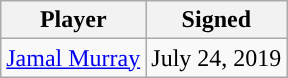<table class="wikitable sortable sortable">
<tr>
<th>Player</th>
<th>Signed</th>
</tr>
<tr style="text-align: center">
<td><a href='#'>Jamal Murray</a></td>
<td>July 24, 2019</td>
</tr>
</table>
